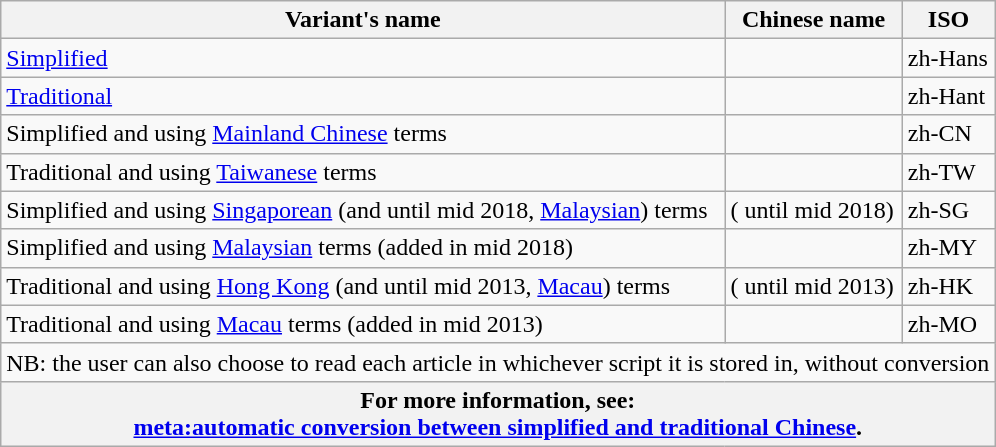<table class="wikitable">
<tr>
<th>Variant's name</th>
<th>Chinese name</th>
<th>ISO</th>
</tr>
<tr>
<td><a href='#'>Simplified</a></td>
<td></td>
<td>zh-Hans</td>
</tr>
<tr>
<td><a href='#'>Traditional</a></td>
<td></td>
<td>zh-Hant</td>
</tr>
<tr>
<td>Simplified and using <a href='#'>Mainland Chinese</a> terms</td>
<td></td>
<td>zh-CN</td>
</tr>
<tr>
<td>Traditional and using <a href='#'>Taiwanese</a> terms</td>
<td></td>
<td>zh-TW</td>
</tr>
<tr>
<td>Simplified and using <a href='#'>Singaporean</a> (and until mid 2018, <a href='#'>Malaysian</a>) terms</td>
<td> ( until mid 2018)</td>
<td>zh-SG</td>
</tr>
<tr>
<td>Simplified and using <a href='#'>Malaysian</a> terms (added in mid 2018)</td>
<td></td>
<td>zh-MY</td>
</tr>
<tr>
<td>Traditional and using <a href='#'>Hong Kong</a> (and until mid 2013, <a href='#'>Macau</a>) terms</td>
<td> ( until mid 2013)</td>
<td>zh-HK</td>
</tr>
<tr>
<td>Traditional and using <a href='#'>Macau</a> terms (added in mid 2013)</td>
<td></td>
<td>zh-MO</td>
</tr>
<tr>
<td colspan="3">NB: the user can also choose to read each article in whichever script it is stored in, without conversion</td>
</tr>
<tr>
<th colspan="3">For more information, see:<br><a href='#'>meta:automatic conversion between simplified and traditional Chinese</a>.</th>
</tr>
</table>
